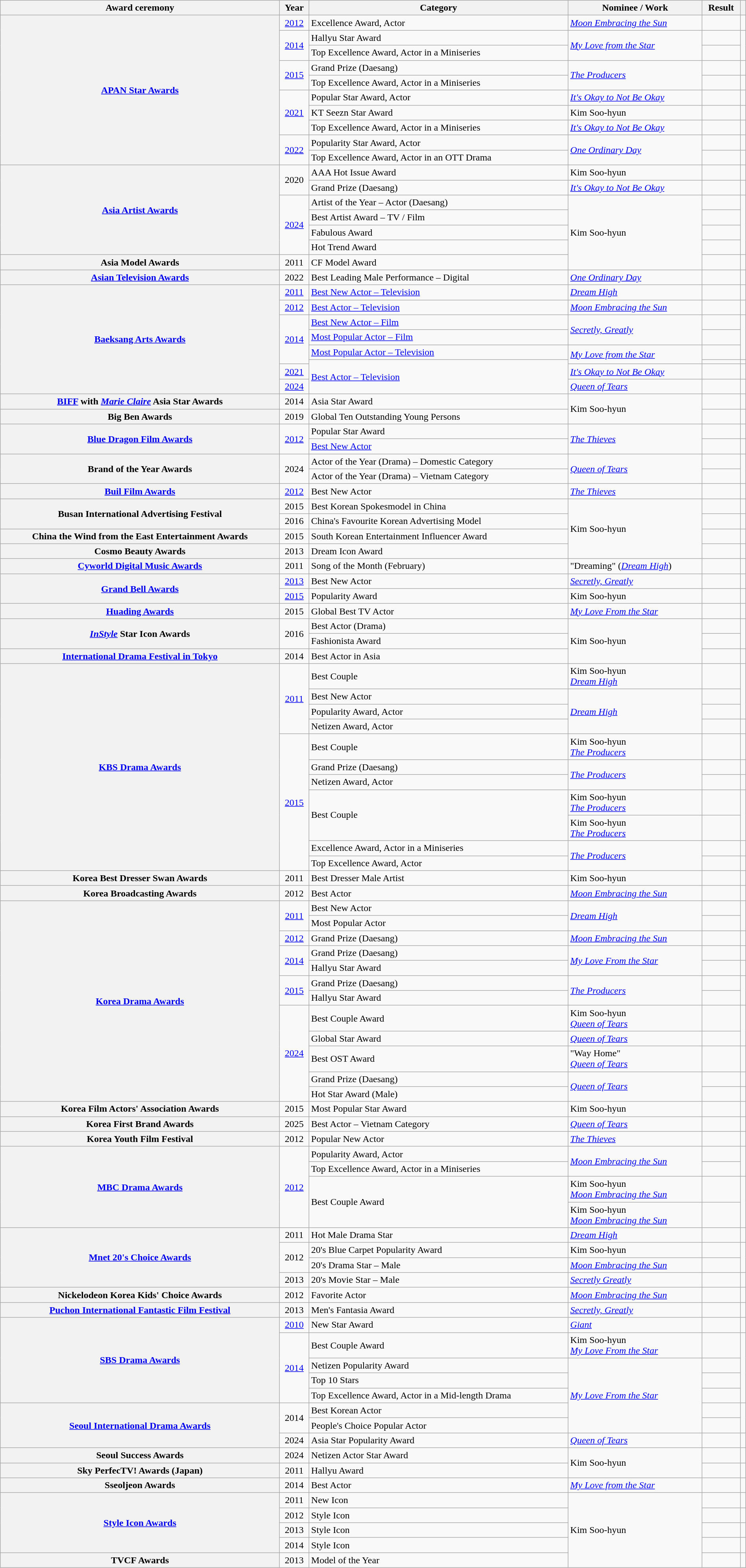<table class="wikitable plainrowheaders sortable" style="width:100%">
<tr>
<th scope="col">Award ceremony</th>
<th scope="col">Year</th>
<th scope="col">Category </th>
<th scope="col">Nominee / Work</th>
<th scope="col">Result</th>
<th scope="col" class="unsortable"></th>
</tr>
<tr>
<th scope="row" rowspan="10"><a href='#'>APAN Star Awards</a> </th>
<td style="text-align:center"><a href='#'>2012</a></td>
<td>Excellence Award, Actor</td>
<td><em><a href='#'>Moon Embracing the Sun</a></em></td>
<td></td>
<td style="text-align:center"></td>
</tr>
<tr>
<td rowspan="2" style="text-align:center"><a href='#'>2014</a></td>
<td>Hallyu Star Award</td>
<td rowspan="2"><em><a href='#'>My Love from the Star</a></em></td>
<td></td>
<td rowspan="2" style="text-align:center"></td>
</tr>
<tr>
<td>Top Excellence Award, Actor in a Miniseries</td>
<td></td>
</tr>
<tr>
<td rowspan="2" style="text-align:center"><a href='#'>2015</a></td>
<td>Grand Prize (Daesang)</td>
<td rowspan="2"><em><a href='#'>The Producers</a></em></td>
<td></td>
<td style="text-align:center"></td>
</tr>
<tr>
<td>Top Excellence Award, Actor in a Miniseries</td>
<td></td>
<td style="text-align:center"></td>
</tr>
<tr>
<td rowspan="3" style="text-align:center"><a href='#'>2021</a></td>
<td>Popular Star Award, Actor</td>
<td><em><a href='#'>It's Okay to Not Be Okay</a></em></td>
<td></td>
<td style="text-align:center"></td>
</tr>
<tr>
<td>KT Seezn Star Award</td>
<td>Kim Soo-hyun</td>
<td></td>
<td style="text-align:center"></td>
</tr>
<tr>
<td>Top Excellence Award, Actor in a Miniseries</td>
<td><em><a href='#'>It's Okay to Not Be Okay</a></em></td>
<td></td>
<td style="text-align:center"></td>
</tr>
<tr>
<td rowspan="2" style="text-align:center"><a href='#'>2022</a></td>
<td>Popularity Star Award, Actor</td>
<td rowspan="2"><em><a href='#'>One Ordinary Day</a></em></td>
<td></td>
<td style="text-align:center"></td>
</tr>
<tr>
<td>Top Excellence Award, Actor in an OTT Drama</td>
<td></td>
<td style="text-align:center"></td>
</tr>
<tr>
<th scope="row" rowspan="6"><a href='#'>Asia Artist Awards</a></th>
<td rowspan="2" style="text-align:center">2020</td>
<td>AAA Hot Issue Award</td>
<td>Kim Soo-hyun</td>
<td></td>
<td style="text-align:center"></td>
</tr>
<tr>
<td>Grand Prize (Daesang)</td>
<td><em><a href='#'>It's Okay to Not Be Okay</a></em></td>
<td></td>
<td style="text-align:center"></td>
</tr>
<tr>
<td rowspan="4" style="text-align:center"><a href='#'>2024</a></td>
<td>Artist of the Year – Actor (Daesang)</td>
<td rowspan="5">Kim Soo-hyun</td>
<td></td>
<td rowspan="4" style="text-align:center"></td>
</tr>
<tr>
<td>Best Artist Award – TV / Film</td>
<td></td>
</tr>
<tr>
<td>Fabulous Award</td>
<td></td>
</tr>
<tr>
<td>Hot Trend Award</td>
<td></td>
</tr>
<tr>
<th scope="row">Asia Model Awards</th>
<td style="text-align:center">2011</td>
<td>CF Model Award</td>
<td></td>
<td style="text-align:center"></td>
</tr>
<tr>
<th scope="row"><a href='#'>Asian Television Awards</a></th>
<td style="text-align:center">2022</td>
<td>Best Leading Male Performance – Digital</td>
<td><em><a href='#'>One Ordinary Day</a></em></td>
<td></td>
<td style="text-align:center"></td>
</tr>
<tr>
<th scope="row" rowspan="8"><a href='#'>Baeksang Arts Awards</a> </th>
<td style="text-align:center"><a href='#'>2011</a></td>
<td><a href='#'>Best New Actor – Television</a></td>
<td><em><a href='#'>Dream High</a></em></td>
<td></td>
<td style="text-align:center"></td>
</tr>
<tr>
<td style="text-align:center"><a href='#'>2012</a></td>
<td><a href='#'>Best Actor – Television</a></td>
<td><em><a href='#'>Moon Embracing the Sun</a></em></td>
<td></td>
<td style="text-align:center"></td>
</tr>
<tr>
<td rowspan="4" style="text-align:center"><a href='#'>2014</a></td>
<td><a href='#'>Best New Actor – Film</a></td>
<td rowspan="2"><em><a href='#'>Secretly, Greatly</a></em></td>
<td></td>
<td rowspan="3" style="text-align:center"></td>
</tr>
<tr>
<td><a href='#'>Most Popular Actor – Film</a></td>
<td></td>
</tr>
<tr>
<td><a href='#'>Most Popular Actor – Television</a></td>
<td rowspan="2"><em><a href='#'>My Love from the Star</a></em></td>
<td></td>
</tr>
<tr>
<td rowspan="3"><a href='#'>Best Actor – Television</a></td>
<td></td>
<td style="text-align:center"></td>
</tr>
<tr>
<td style="text-align:center"><a href='#'>2021</a></td>
<td><em><a href='#'>It's Okay to Not Be Okay</a></em></td>
<td></td>
<td style="text-align:center"></td>
</tr>
<tr>
<td style="text-align:center"><a href='#'>2024</a></td>
<td><em><a href='#'>Queen of Tears</a></em></td>
<td></td>
<td style="text-align:center"></td>
</tr>
<tr>
<th scope="row"><a href='#'>BIFF</a> with <em><a href='#'>Marie Claire</a></em> Asia Star Awards</th>
<td style="text-align:center">2014</td>
<td>Asia Star Award</td>
<td rowspan="2">Kim Soo-hyun</td>
<td></td>
<td style="text-align:center"></td>
</tr>
<tr>
<th scope="row">Big Ben Awards</th>
<td style="text-align:center">2019</td>
<td>Global Ten Outstanding Young Persons</td>
<td></td>
<td style="text-align:center"></td>
</tr>
<tr>
<th scope="row" rowspan="2"><a href='#'>Blue Dragon Film Awards</a></th>
<td rowspan="2" style="text-align:center"><a href='#'>2012</a></td>
<td>Popular Star Award</td>
<td rowspan="2"><em><a href='#'>The Thieves</a></em></td>
<td></td>
<td style="text-align:center"></td>
</tr>
<tr>
<td><a href='#'>Best New Actor</a></td>
<td></td>
<td style="text-align:center"></td>
</tr>
<tr>
<th scope="row" rowspan="2">Brand of the Year Awards</th>
<td rowspan="2" style="text-align:center">2024</td>
<td>Actor of the Year (Drama) – Domestic Category</td>
<td rowspan="2"><em><a href='#'>Queen of Tears</a></em></td>
<td></td>
<td rowspan="2" style="text-align:center"></td>
</tr>
<tr>
<td>Actor of the Year (Drama) – Vietnam Category</td>
<td></td>
</tr>
<tr>
<th scope="row"><a href='#'>Buil Film Awards</a></th>
<td style="text-align:center"><a href='#'>2012</a></td>
<td>Best New Actor</td>
<td><em><a href='#'>The Thieves</a></em></td>
<td></td>
<td style="text-align:center"></td>
</tr>
<tr>
<th scope="row" rowspan="2">Busan International Advertising Festival</th>
<td style="text-align:center">2015</td>
<td>Best Korean Spokesmodel in China</td>
<td rowspan="4">Kim Soo-hyun</td>
<td></td>
<td style="text-align:center"></td>
</tr>
<tr>
<td style="text-align:center">2016</td>
<td>China's Favourite Korean Advertising Model</td>
<td></td>
<td style="text-align:center"></td>
</tr>
<tr>
<th scope="row">China the Wind from the East Entertainment Awards </th>
<td style="text-align:center">2015</td>
<td>South Korean Entertainment Influencer Award</td>
<td></td>
<td style="text-align:center"></td>
</tr>
<tr>
<th scope="row">Cosmo Beauty Awards</th>
<td style="text-align:center">2013</td>
<td>Dream Icon Award</td>
<td></td>
<td style="text-align:center"></td>
</tr>
<tr>
<th scope="row"><a href='#'>Cyworld Digital Music Awards</a></th>
<td style="text-align:center">2011</td>
<td>Song of the Month (February)</td>
<td>"Dreaming" (<em><a href='#'>Dream High</a></em>)</td>
<td></td>
<td style="text-align:center"></td>
</tr>
<tr>
<th scope="row" rowspan="2"><a href='#'>Grand Bell Awards</a> </th>
<td style="text-align:center"><a href='#'>2013</a></td>
<td>Best New Actor</td>
<td><em><a href='#'>Secretly, Greatly</a></em></td>
<td></td>
<td style="text-align:center"></td>
</tr>
<tr>
<td style="text-align:center"><a href='#'>2015</a></td>
<td>Popularity Award</td>
<td>Kim Soo-hyun</td>
<td></td>
<td style="text-align:center"></td>
</tr>
<tr>
<th scope="row"><a href='#'>Huading Awards</a> </th>
<td style="text-align:center">2015</td>
<td>Global Best TV Actor</td>
<td><em><a href='#'>My Love From the Star</a></em></td>
<td></td>
<td style="text-align:center"></td>
</tr>
<tr>
<th scope="row" rowspan="2"><em><a href='#'>InStyle</a></em> Star Icon Awards</th>
<td rowspan="2" style="text-align:center">2016</td>
<td>Best Actor (Drama)</td>
<td rowspan="3">Kim Soo-hyun</td>
<td></td>
<td rowspan="2" style="text-align:center"></td>
</tr>
<tr>
<td>Fashionista Award</td>
<td></td>
</tr>
<tr>
<th scope="row"><a href='#'>International Drama Festival in Tokyo</a> </th>
<td style="text-align:center">2014</td>
<td>Best Actor in Asia</td>
<td></td>
<td style="text-align:center"></td>
</tr>
<tr>
<th scope="row" rowspan="11"><a href='#'>KBS Drama Awards</a> </th>
<td rowspan="4" style="text-align:center"><a href='#'>2011</a></td>
<td>Best Couple</td>
<td>Kim Soo-hyun <br><em><a href='#'>Dream High</a></em></td>
<td></td>
<td rowspan="3" style="text-align:center"></td>
</tr>
<tr>
<td>Best New Actor</td>
<td rowspan="3"><em><a href='#'>Dream High</a></em></td>
<td></td>
</tr>
<tr>
<td>Popularity Award, Actor</td>
<td></td>
</tr>
<tr>
<td>Netizen Award, Actor</td>
<td></td>
<td style="text-align:center"></td>
</tr>
<tr>
<td rowspan="7" style="text-align:center"><a href='#'>2015</a></td>
<td>Best Couple</td>
<td>Kim Soo-hyun <br><em><a href='#'>The Producers</a></em></td>
<td></td>
<td style="text-align:center"></td>
</tr>
<tr>
<td>Grand Prize (Daesang)</td>
<td rowspan="2"><em><a href='#'>The Producers</a></em></td>
<td></td>
<td style="text-align:center"></td>
</tr>
<tr>
<td>Netizen Award, Actor</td>
<td></td>
<td style="text-align:center"></td>
</tr>
<tr>
<td rowspan="2">Best Couple</td>
<td>Kim Soo-hyun <br><em><a href='#'>The Producers</a></em></td>
<td></td>
<td rowspan="2" style="text-align:center"></td>
</tr>
<tr>
<td>Kim Soo-hyun <br><em><a href='#'>The Producers</a></em></td>
<td></td>
</tr>
<tr>
<td>Excellence Award, Actor in a Miniseries</td>
<td rowspan="2"><em><a href='#'>The Producers</a></em></td>
<td></td>
<td style="text-align:center"></td>
</tr>
<tr>
<td>Top Excellence Award, Actor</td>
<td></td>
<td style="text-align:center"></td>
</tr>
<tr>
<th scope="row">Korea Best Dresser Swan Awards</th>
<td style="text-align:center">2011</td>
<td>Best Dresser Male Artist</td>
<td>Kim Soo-hyun</td>
<td></td>
<td style="text-align:center"></td>
</tr>
<tr>
<th scope="row">Korea Broadcasting Awards</th>
<td style="text-align:center">2012</td>
<td>Best Actor</td>
<td><em><a href='#'>Moon Embracing the Sun</a></em></td>
<td></td>
<td style="text-align:center"></td>
</tr>
<tr>
<th scope="row" rowspan="12"><a href='#'>Korea Drama Awards</a></th>
<td rowspan="2" style="text-align:center"><a href='#'>2011</a></td>
<td>Best New Actor</td>
<td rowspan="2"><em><a href='#'>Dream High</a></em></td>
<td></td>
<td rowspan="2" style="text-align:center"></td>
</tr>
<tr>
<td>Most Popular Actor</td>
<td></td>
</tr>
<tr>
<td style="text-align:center"><a href='#'>2012</a></td>
<td>Grand Prize (Daesang)</td>
<td><em><a href='#'>Moon Embracing the Sun</a></em></td>
<td></td>
<td style="text-align:center"></td>
</tr>
<tr>
<td rowspan="2" style="text-align:center"><a href='#'>2014</a></td>
<td>Grand Prize (Daesang)</td>
<td rowspan="2"><em><a href='#'>My Love From the Star</a></em></td>
<td></td>
<td style="text-align:center"></td>
</tr>
<tr>
<td>Hallyu Star Award</td>
<td></td>
<td style="text-align:center"></td>
</tr>
<tr>
<td rowspan="2" style="text-align:center"><a href='#'>2015</a></td>
<td>Grand Prize (Daesang)</td>
<td rowspan="2"><em><a href='#'>The Producers</a></em></td>
<td></td>
<td rowspan="2" style="text-align:center"></td>
</tr>
<tr>
<td>Hallyu Star Award</td>
<td></td>
</tr>
<tr>
<td rowspan="5" style="text-align:center"><a href='#'>2024</a></td>
<td>Best Couple Award</td>
<td>Kim Soo-hyun <br><em><a href='#'>Queen of Tears</a></em></td>
<td></td>
<td rowspan="2" style="text-align:center"></td>
</tr>
<tr>
<td>Global Star Award</td>
<td><em><a href='#'>Queen of Tears</a></em></td>
<td></td>
</tr>
<tr>
<td>Best OST Award</td>
<td>"Way Home"<br><em><a href='#'>Queen of Tears</a></em></td>
<td></td>
<td style="text-align:center"></td>
</tr>
<tr>
<td>Grand Prize (Daesang)</td>
<td rowspan="2"><em><a href='#'>Queen of Tears</a></em></td>
<td></td>
<td style="text-align:center"></td>
</tr>
<tr>
<td>Hot Star Award (Male)</td>
<td></td>
<td style="text-align:center"></td>
</tr>
<tr>
<th scope="row">Korea Film Actors' Association Awards</th>
<td style="text-align:center">2015</td>
<td>Most Popular Star Award</td>
<td>Kim Soo-hyun</td>
<td></td>
<td style="text-align:center"></td>
</tr>
<tr>
<th scope="row">Korea First Brand Awards</th>
<td style="text-align:center">2025</td>
<td>Best Actor – Vietnam Category</td>
<td><em><a href='#'>Queen of Tears</a></em></td>
<td></td>
<td style="text-align:center"></td>
</tr>
<tr>
<th scope="row">Korea Youth Film Festival</th>
<td style="text-align:center">2012</td>
<td>Popular New Actor</td>
<td><em><a href='#'>The Thieves</a></em></td>
<td></td>
<td style="text-align:center"></td>
</tr>
<tr>
<th scope="row" rowspan="4"><a href='#'>MBC Drama Awards</a> </th>
<td rowspan="4" style="text-align:center"><a href='#'>2012</a></td>
<td>Popularity Award, Actor</td>
<td rowspan="2"><em><a href='#'>Moon Embracing the Sun</a></em></td>
<td></td>
<td rowspan="2" style="text-align:center"></td>
</tr>
<tr>
<td>Top Excellence Award, Actor in a Miniseries</td>
<td></td>
</tr>
<tr>
<td rowspan="2">Best Couple Award</td>
<td>Kim Soo-hyun <br><em><a href='#'>Moon Embracing the Sun</a></em></td>
<td></td>
<td rowspan="2" style="text-align:center"></td>
</tr>
<tr>
<td>Kim Soo-hyun <br><em><a href='#'>Moon Embracing the Sun</a></em></td>
<td></td>
</tr>
<tr>
<th scope="row" rowspan="4"><a href='#'>Mnet 20's Choice Awards</a></th>
<td style="text-align:center">2011</td>
<td>Hot Male Drama Star</td>
<td><em><a href='#'>Dream High</a></em></td>
<td></td>
<td style="text-align:center"></td>
</tr>
<tr>
<td rowspan="2" style="text-align:center">2012</td>
<td>20's Blue Carpet Popularity Award</td>
<td>Kim Soo-hyun</td>
<td></td>
<td rowspan="2" style="text-align:center"></td>
</tr>
<tr>
<td>20's Drama Star – Male</td>
<td><em><a href='#'>Moon Embracing the Sun</a></em></td>
<td></td>
</tr>
<tr>
<td style="text-align:center">2013</td>
<td>20's Movie Star – Male</td>
<td><em><a href='#'>Secretly Greatly</a></em></td>
<td></td>
<td style="text-align:center"></td>
</tr>
<tr>
<th scope="row">Nickelodeon Korea Kids' Choice Awards </th>
<td style="text-align:center">2012</td>
<td>Favorite Actor</td>
<td><em><a href='#'>Moon Embracing the Sun</a></em></td>
<td></td>
<td style="text-align:center"></td>
</tr>
<tr>
<th scope="row"><a href='#'>Puchon International Fantastic Film Festival</a> </th>
<td style="text-align:center">2013</td>
<td>Men's Fantasia Award</td>
<td><em><a href='#'>Secretly, Greatly</a></em></td>
<td></td>
<td style="text-align:center"></td>
</tr>
<tr>
<th scope="row" rowspan="5"><a href='#'>SBS Drama Awards</a> </th>
<td style="text-align:center"><a href='#'>2010</a></td>
<td>New Star Award</td>
<td><em><a href='#'>Giant</a></em></td>
<td></td>
<td style="text-align:center"></td>
</tr>
<tr>
<td rowspan="4" style="text-align:center"><a href='#'>2014</a></td>
<td>Best Couple Award</td>
<td>Kim Soo-hyun <br><em><a href='#'>My Love From the Star</a></em></td>
<td></td>
<td rowspan="4" style="text-align:center"></td>
</tr>
<tr>
<td>Netizen Popularity Award</td>
<td rowspan="5"><em><a href='#'>My Love From the Star</a></em></td>
<td></td>
</tr>
<tr>
<td>Top 10 Stars</td>
<td></td>
</tr>
<tr>
<td>Top Excellence Award, Actor in a Mid-length Drama</td>
<td></td>
</tr>
<tr>
<th scope="row" rowspan="3"><a href='#'>Seoul International Drama Awards</a></th>
<td rowspan="2" style="text-align:center">2014</td>
<td>Best Korean Actor</td>
<td></td>
<td rowspan="2" style="text-align:center"></td>
</tr>
<tr>
<td>People's Choice Popular Actor</td>
<td></td>
</tr>
<tr>
<td style="text-align:center">2024</td>
<td>Asia Star Popularity Award</td>
<td><em><a href='#'>Queen of Tears</a></em></td>
<td></td>
<td style="text-align:center"></td>
</tr>
<tr>
<th scope="row">Seoul Success Awards</th>
<td style="text-align:center">2024</td>
<td>Netizen Actor Star Award</td>
<td rowspan="2">Kim Soo-hyun</td>
<td></td>
<td style="text-align:center"></td>
</tr>
<tr>
<th scope="row">Sky PerfecTV! Awards (Japan)</th>
<td style="text-align:center">2011</td>
<td>Hallyu Award</td>
<td></td>
<td style="text-align:center"></td>
</tr>
<tr>
<th scope="row">Sseoljeon Awards</th>
<td style="text-align:center">2014</td>
<td>Best Actor</td>
<td><em><a href='#'>My Love from the Star</a></em></td>
<td></td>
<td style="text-align:center"></td>
</tr>
<tr>
<th scope="row" rowspan="4"><a href='#'>Style Icon Awards</a></th>
<td style="text-align:center">2011</td>
<td>New Icon</td>
<td rowspan="5">Kim Soo-hyun</td>
<td></td>
<td style="text-align:center"></td>
</tr>
<tr>
<td style="text-align:center">2012</td>
<td>Style Icon</td>
<td></td>
<td style="text-align:center"></td>
</tr>
<tr>
<td style="text-align:center">2013</td>
<td>Style Icon</td>
<td></td>
<td style="text-align:center"></td>
</tr>
<tr>
<td style="text-align:center">2014</td>
<td>Style Icon</td>
<td></td>
<td style="text-align:center"></td>
</tr>
<tr>
<th scope="row">TVCF Awards </th>
<td style="text-align:center">2013</td>
<td>Model of the Year</td>
<td></td>
<td style="text-align:center"></td>
</tr>
</table>
